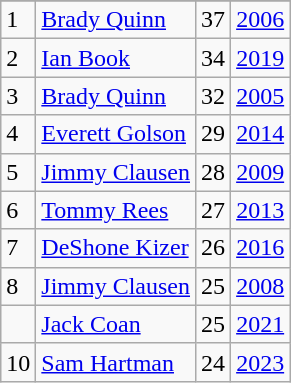<table class="wikitable">
<tr>
</tr>
<tr>
<td>1</td>
<td><a href='#'>Brady Quinn</a></td>
<td>37</td>
<td><a href='#'>2006</a></td>
</tr>
<tr>
<td>2</td>
<td><a href='#'>Ian Book</a></td>
<td>34</td>
<td><a href='#'>2019</a></td>
</tr>
<tr>
<td>3</td>
<td><a href='#'>Brady Quinn</a></td>
<td>32</td>
<td><a href='#'>2005</a></td>
</tr>
<tr>
<td>4</td>
<td><a href='#'>Everett Golson</a></td>
<td>29</td>
<td><a href='#'>2014</a></td>
</tr>
<tr>
<td>5</td>
<td><a href='#'>Jimmy Clausen</a></td>
<td>28</td>
<td><a href='#'>2009</a></td>
</tr>
<tr>
<td>6</td>
<td><a href='#'>Tommy Rees</a></td>
<td>27</td>
<td><a href='#'>2013</a></td>
</tr>
<tr>
<td>7</td>
<td><a href='#'>DeShone Kizer</a></td>
<td>26</td>
<td><a href='#'>2016</a></td>
</tr>
<tr>
<td>8</td>
<td><a href='#'>Jimmy Clausen</a></td>
<td>25</td>
<td><a href='#'>2008</a></td>
</tr>
<tr>
<td></td>
<td><a href='#'>Jack Coan</a></td>
<td>25</td>
<td><a href='#'>2021</a></td>
</tr>
<tr>
<td>10</td>
<td><a href='#'>Sam Hartman</a></td>
<td>24</td>
<td><a href='#'>2023</a></td>
</tr>
</table>
